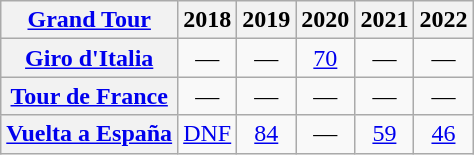<table class="wikitable plainrowheaders">
<tr>
<th scope="col"><a href='#'>Grand Tour</a></th>
<th scope="col">2018</th>
<th scope="col">2019</th>
<th scope="col">2020</th>
<th scope="col">2021</th>
<th scope="col">2022</th>
</tr>
<tr style="text-align:center;">
<th scope="row"> <a href='#'>Giro d'Italia</a></th>
<td>—</td>
<td>—</td>
<td><a href='#'>70</a></td>
<td>—</td>
<td>—</td>
</tr>
<tr style="text-align:center;">
<th scope="row"> <a href='#'>Tour de France</a></th>
<td>—</td>
<td>—</td>
<td>—</td>
<td>—</td>
<td>—</td>
</tr>
<tr style="text-align:center;">
<th scope="row"> <a href='#'>Vuelta a España</a></th>
<td><a href='#'>DNF</a></td>
<td><a href='#'>84</a></td>
<td>—</td>
<td><a href='#'>59</a></td>
<td><a href='#'>46</a></td>
</tr>
</table>
